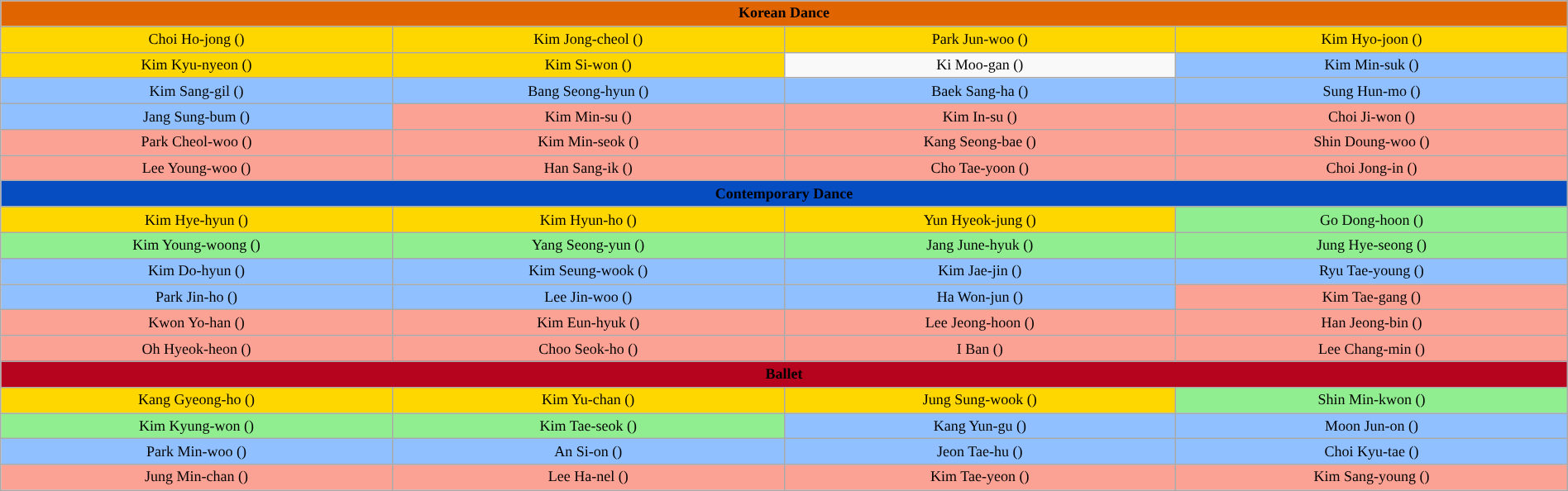<table class="wikitable" style="font-size:75%; text-align:center; width:100%">
<tr>
<th colspan="4" style="background:#E06500">Korean Dance</th>
</tr>
<tr>
<td style="background:gold; width:25%">Choi Ho-jong ()</td>
<td style="background:gold; width:25%">Kim Jong-cheol ()</td>
<td style="background:gold; width:25%">Park Jun-woo ()</td>
<td style="background:gold; width:25%">Kim Hyo-joon ()</td>
</tr>
<tr>
<td style="background:gold">Kim Kyu-nyeon ()</td>
<td style="background:gold">Kim Si-won ()</td>
<td>Ki Moo-gan ()</td>
<td style="background:#90C0FF">Kim Min-suk ()</td>
</tr>
<tr>
<td style="background:#90C0FF">Kim Sang-gil ()</td>
<td style="background:#90C0FF">Bang Seong-hyun ()</td>
<td style="background:#90C0FF">Baek Sang-ha ()</td>
<td style="background:#90C0FF">Sung Hun-mo ()</td>
</tr>
<tr>
<td style="background:#90C0FF">Jang Sung-bum ()</td>
<td style="background:#FCA294">Kim Min-su ()</td>
<td style="background:#FCA294">Kim In-su ()</td>
<td style="background:#FCA294">Choi Ji-won ()</td>
</tr>
<tr>
<td style="background:#FCA294">Park Cheol-woo ()</td>
<td style="background:#FCA294">Kim Min-seok ()</td>
<td style="background:#FCA294">Kang Seong-bae ()</td>
<td style="background:#FCA294">Shin Doung-woo ()</td>
</tr>
<tr>
<td style="background:#FCA294">Lee Young-woo ()</td>
<td style="background:#FCA294">Han Sang-ik ()</td>
<td style="background:#FCA294">Cho Tae-yoon ()</td>
<td style="background:#FCA294">Choi Jong-in ()</td>
</tr>
<tr>
<th colspan="4" style="background:#054DC1">Contemporary Dance</th>
</tr>
<tr>
<td style="background:gold">Kim Hye-hyun ()</td>
<td style="background:gold">Kim Hyun-ho ()</td>
<td style="background:gold">Yun Hyeok-jung ()</td>
<td style="background:#90EE90">Go Dong-hoon ()</td>
</tr>
<tr>
<td style="background:#90EE90">Kim Young-woong ()</td>
<td style="background:#90EE90">Yang Seong-yun ()</td>
<td style="background:#90EE90">Jang June-hyuk ()</td>
<td style="background:#90EE90">Jung Hye-seong ()</td>
</tr>
<tr>
<td style="background:#90C0FF">Kim Do-hyun ()</td>
<td style="background:#90C0FF">Kim Seung-wook ()</td>
<td style="background:#90C0FF">Kim Jae-jin ()</td>
<td style="background:#90C0FF">Ryu Tae-young ()</td>
</tr>
<tr>
<td style="background:#90C0FF">Park Jin-ho ()</td>
<td style="background:#90C0FF">Lee Jin-woo ()</td>
<td style="background:#90C0FF">Ha Won-jun ()</td>
<td style="background:#FCA294;">Kim Tae-gang ()</td>
</tr>
<tr>
<td style="background:#FCA294">Kwon Yo-han ()</td>
<td style="background:#FCA294">Kim Eun-hyuk ()</td>
<td style="background:#FCA294">Lee Jeong-hoon ()</td>
<td style="background:#FCA294">Han Jeong-bin ()</td>
</tr>
<tr>
<td style="background:#FCA294">Oh Hyeok-heon ()</td>
<td style="background:#FCA294">Choo Seok-ho ()</td>
<td style="background:#FCA294">I Ban ()</td>
<td style="background:#FCA294">Lee Chang-min ()</td>
</tr>
<tr>
<th colspan="4" style="background:#B7041E">Ballet</th>
</tr>
<tr>
<td style="background:gold">Kang Gyeong-ho ()</td>
<td style="background:gold">Kim Yu-chan ()</td>
<td style="background:gold">Jung Sung-wook ()</td>
<td style="background:#90EE90">Shin Min-kwon ()</td>
</tr>
<tr>
<td style="background:#90EE90">Kim Kyung-won ()</td>
<td style="background:#90EE90">Kim Tae-seok ()</td>
<td style="background:#90C0FF">Kang Yun-gu ()</td>
<td style="background:#90C0FF">Moon Jun-on ()</td>
</tr>
<tr>
<td style="background:#90C0FF">Park Min-woo ()</td>
<td style="background:#90C0FF">An Si-on ()</td>
<td style="background:#90C0FF">Jeon Tae-hu ()</td>
<td style="background:#90C0FF">Choi Kyu-tae ()</td>
</tr>
<tr>
<td style="background:#FCA294">Jung Min-chan ()</td>
<td style="background:#FCA294">Lee Ha-nel ()</td>
<td style="background:#FCA294">Kim Tae-yeon ()</td>
<td style="background:#FCA294">Kim Sang-young ()</td>
</tr>
</table>
